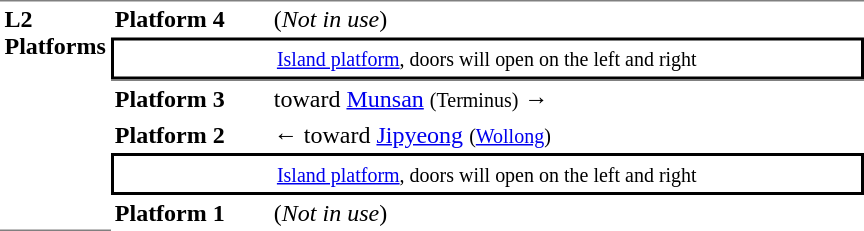<table table border=0 cellspacing=0 cellpadding=3>
<tr>
<td style="border-top:solid 1px gray;border-bottom:solid 1px gray;" width=50 rowspan=10 valign=top><strong>L2<br>Platforms</strong></td>
<td style="border-bottom:solid 0px gray;border-top:solid 1px gray;" width=100><span><strong>Platform 4</strong></span></td>
<td style="border-bottom:solid 0px gray;border-top:solid 1px gray;" width=390> (<em>Not in use</em>)</td>
</tr>
<tr>
<td style="border-top:solid 2px black;border-right:solid 2px black;border-left:solid 2px black;border-bottom:solid 2px black;text-align:center;" colspan=2><small><a href='#'>Island platform</a>, doors will open on the left and right</small></td>
</tr>
<tr>
<td style="border-bottom:solid 0px gray;border-top:solid 1px gray;" width=100><span><strong>Platform 3</strong></span></td>
<td style="border-bottom:solid 0px gray;border-top:solid 1px gray;" width=390>  toward <a href='#'>Munsan</a> <small>(Terminus)</small> →</td>
</tr>
<tr>
<td><span><strong>Platform 2</strong></span></td>
<td>←  toward <a href='#'>Jipyeong</a> <small>(<a href='#'>Wollong</a>)</small></td>
</tr>
<tr>
<td style="border-top:solid 2px black;border-right:solid 2px black;border-left:solid 2px black;border-bottom:solid 2px black;text-align:center;" colspan=2><small><a href='#'>Island platform</a>, doors will open on the left and right</small></td>
</tr>
<tr>
<td><span><strong>Platform 1</strong></span></td>
<td> (<em>Not in use</em>)</td>
</tr>
</table>
